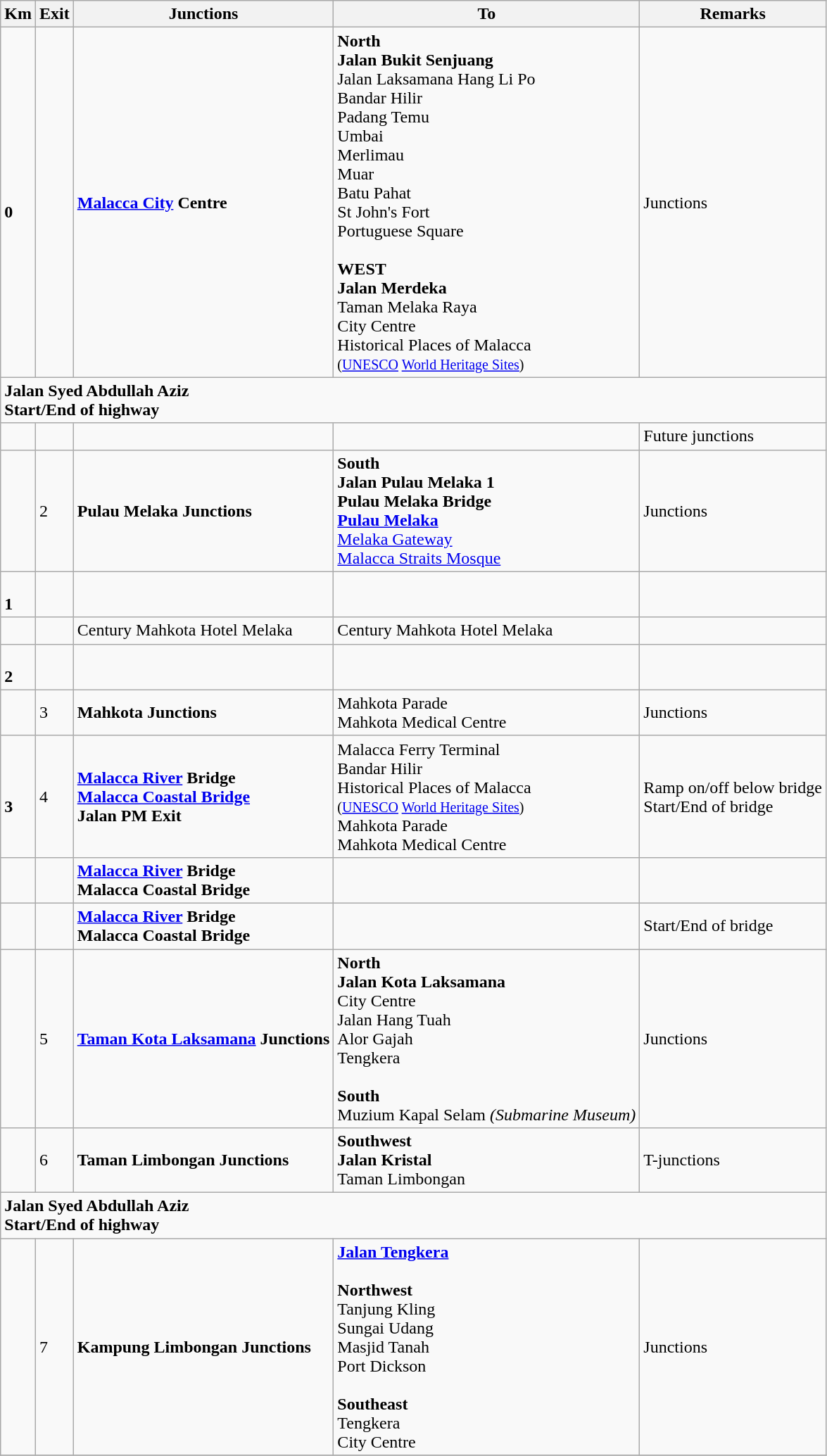<table class="wikitable">
<tr>
<th>Km</th>
<th>Exit</th>
<th>Junctions</th>
<th>To</th>
<th>Remarks</th>
</tr>
<tr>
<td><br><strong>0</strong></td>
<td></td>
<td><strong><a href='#'>Malacca City</a> Centre</strong></td>
<td><strong>North</strong><br><strong>Jalan Bukit Senjuang</strong><br>Jalan Laksamana Hang Li Po<br>Bandar Hilir<br> Padang Temu<br> Umbai<br> Merlimau<br> Muar<br> Batu Pahat<br>St John's Fort<br>Portuguese Square<br><br><strong>WEST</strong><br><strong>Jalan Merdeka</strong><br>Taman Melaka Raya<br>City Centre<br>Historical Places of Malacca<br><small>(<a href='#'>UNESCO</a> <a href='#'>World Heritage Sites</a>)</small></td>
<td>Junctions</td>
</tr>
<tr>
<td style="width:600px" colspan="6" style="text-align:center; background:blue;"><strong><span> Jalan Syed Abdullah Aziz<br>Start/End of highway</span></strong></td>
</tr>
<tr>
<td></td>
<td></td>
<td></td>
<td></td>
<td>Future junctions</td>
</tr>
<tr>
<td></td>
<td>2</td>
<td><strong>Pulau Melaka Junctions</strong></td>
<td><strong>South</strong><br><strong>Jalan Pulau Melaka 1</strong><br><strong>Pulau Melaka Bridge</strong><br><strong><a href='#'>Pulau Melaka</a></strong><br><a href='#'>Melaka Gateway</a><br><a href='#'>Malacca Straits Mosque</a></td>
<td>Junctions</td>
</tr>
<tr>
<td><br><strong>1</strong></td>
<td></td>
<td></td>
<td></td>
<td></td>
</tr>
<tr>
<td></td>
<td></td>
<td>Century Mahkota Hotel Melaka</td>
<td>Century Mahkota Hotel Melaka</td>
<td></td>
</tr>
<tr>
<td><br><strong>2</strong></td>
<td></td>
<td></td>
<td></td>
<td></td>
</tr>
<tr>
<td></td>
<td>3</td>
<td><strong>Mahkota Junctions</strong></td>
<td>Mahkota Parade<br>Mahkota Medical Centre </td>
<td>Junctions</td>
</tr>
<tr>
<td><br><strong>3</strong></td>
<td>4</td>
<td><strong><a href='#'>Malacca River</a> Bridge</strong><br><strong><a href='#'>Malacca Coastal Bridge</a></strong><br><strong>Jalan PM Exit</strong></td>
<td>Malacca Ferry Terminal<br>Bandar Hilir<br>Historical Places of Malacca<br><small>(<a href='#'>UNESCO</a> <a href='#'>World Heritage Sites</a>)</small><br>Mahkota Parade<br>Mahkota Medical Centre </td>
<td>Ramp on/off below bridge<br>Start/End of bridge</td>
</tr>
<tr>
<td></td>
<td></td>
<td><strong><a href='#'>Malacca River</a> Bridge</strong><br><strong>Malacca Coastal Bridge</strong></td>
<td></td>
<td></td>
</tr>
<tr>
<td></td>
<td></td>
<td><strong><a href='#'>Malacca River</a> Bridge</strong><br><strong>Malacca Coastal Bridge</strong></td>
<td></td>
<td>Start/End of bridge</td>
</tr>
<tr>
<td></td>
<td>5</td>
<td><strong><a href='#'>Taman Kota Laksamana</a> Junctions</strong></td>
<td><strong>North</strong><br><strong>Jalan Kota Laksamana</strong><br> City Centre<br> Jalan Hang Tuah<br> Alor Gajah<br> Tengkera<br><br><strong>South</strong><br>Muzium Kapal Selam <em>(Submarine Museum)</em></td>
<td>Junctions</td>
</tr>
<tr>
<td></td>
<td>6</td>
<td><strong>Taman Limbongan Junctions</strong></td>
<td><strong>Southwest</strong><br><strong>Jalan Kristal</strong><br>Taman Limbongan</td>
<td>T-junctions</td>
</tr>
<tr>
<td style="width:600px" colspan="6" style="text-align:center; background:blue;"><strong><span> Jalan Syed Abdullah Aziz<br>Start/End of highway</span></strong></td>
</tr>
<tr>
<td></td>
<td>7</td>
<td><strong>Kampung Limbongan Junctions</strong></td>
<td> <strong><a href='#'>Jalan Tengkera</a></strong><br><br><strong>Northwest</strong><br> Tanjung Kling<br> Sungai Udang<br> Masjid Tanah<br> Port Dickson<br><br><strong>Southeast</strong><br> Tengkera<br> City Centre</td>
<td>Junctions</td>
</tr>
<tr>
</tr>
</table>
